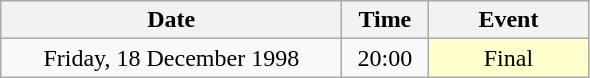<table class = "wikitable" style="text-align:center;">
<tr>
<th width=220>Date</th>
<th width=50>Time</th>
<th width=100>Event</th>
</tr>
<tr>
<td>Friday, 18 December 1998</td>
<td>20:00</td>
<td bgcolor=ffffcc>Final</td>
</tr>
</table>
